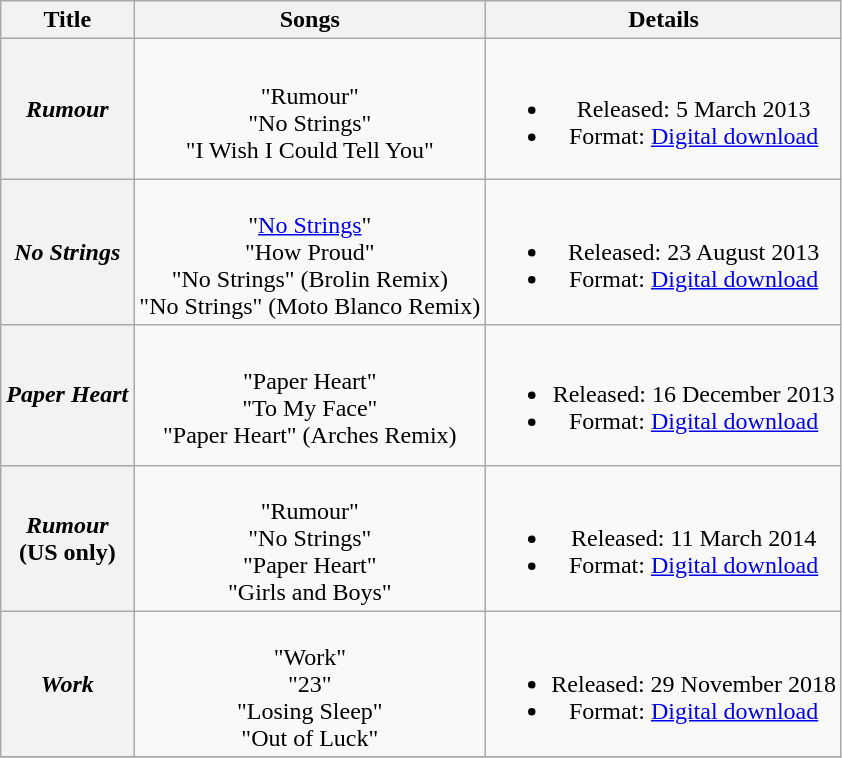<table class="wikitable plainrowheaders" style="text-align:center;">
<tr>
<th scope="col">Title</th>
<th scope="col">Songs</th>
<th scope="col">Details</th>
</tr>
<tr>
<th scope="row"><em>Rumour</em></th>
<td><br>"Rumour"<br>"No Strings"<br>"I Wish I Could Tell You"</td>
<td><br><ul><li>Released: 5 March 2013</li><li>Format: <a href='#'>Digital download</a></li></ul></td>
</tr>
<tr>
<th scope="row"><em>No Strings</em></th>
<td><br>"<a href='#'>No Strings</a>"<br>"How Proud"<br>"No Strings" (Brolin Remix)<br>"No Strings" (Moto Blanco Remix)</td>
<td><br><ul><li>Released: 23 August 2013</li><li>Format: <a href='#'>Digital download</a></li></ul></td>
</tr>
<tr>
<th scope="row"><em>Paper Heart</em></th>
<td><br>"Paper Heart"<br>"To My Face"<br>"Paper Heart" (Arches Remix)</td>
<td><br><ul><li>Released: 16 December 2013</li><li>Format: <a href='#'>Digital download</a></li></ul></td>
</tr>
<tr>
<th scope="row"><em>Rumour</em><br><span>(US only)</span></th>
<td><br>"Rumour"<br>"No Strings"<br>"Paper Heart"<br>"Girls and Boys"</td>
<td><br><ul><li>Released: 11 March 2014</li><li>Format: <a href='#'>Digital download</a></li></ul></td>
</tr>
<tr>
<th scope="row"><em>Work</em></th>
<td><br>"Work"<br>"23"<br>"Losing Sleep"<br>"Out of Luck"</td>
<td><br><ul><li>Released: 29 November 2018</li><li>Format: <a href='#'>Digital download</a></li></ul></td>
</tr>
<tr>
</tr>
</table>
